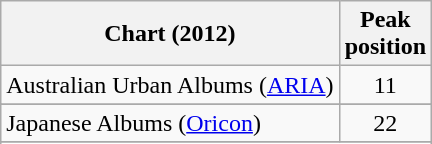<table class="wikitable sortable">
<tr>
<th>Chart (2012)</th>
<th>Peak<br>position</th>
</tr>
<tr>
<td>Australian Urban Albums (<a href='#'>ARIA</a>)</td>
<td style="text-align:center;">11</td>
</tr>
<tr>
</tr>
<tr>
</tr>
<tr>
</tr>
<tr>
</tr>
<tr>
</tr>
<tr>
</tr>
<tr>
<td>Japanese Albums (<a href='#'>Oricon</a>)</td>
<td align="center">22</td>
</tr>
<tr>
</tr>
<tr>
</tr>
<tr>
</tr>
<tr>
</tr>
</table>
